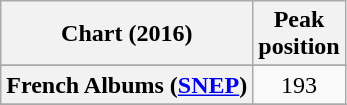<table class="wikitable sortable plainrowheaders" style="text-align:center">
<tr>
<th scope="col">Chart (2016)</th>
<th scope="col">Peak<br> position</th>
</tr>
<tr>
</tr>
<tr>
</tr>
<tr>
<th scope="row">French Albums (<a href='#'>SNEP</a>)</th>
<td>193</td>
</tr>
<tr>
</tr>
<tr>
</tr>
</table>
